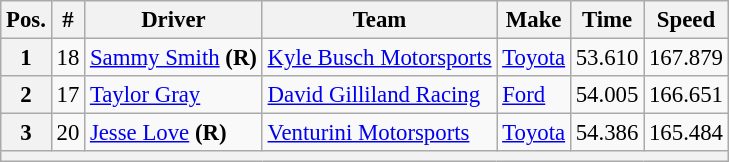<table class="wikitable" style="font-size:95%">
<tr>
<th>Pos.</th>
<th>#</th>
<th>Driver</th>
<th>Team</th>
<th>Make</th>
<th>Time</th>
<th>Speed</th>
</tr>
<tr>
<th>1</th>
<td>18</td>
<td><a href='#'>Sammy Smith</a> <strong>(R)</strong></td>
<td><a href='#'>Kyle Busch Motorsports</a></td>
<td><a href='#'>Toyota</a></td>
<td>53.610</td>
<td>167.879</td>
</tr>
<tr>
<th>2</th>
<td>17</td>
<td><a href='#'>Taylor Gray</a></td>
<td><a href='#'>David Gilliland Racing</a></td>
<td><a href='#'>Ford</a></td>
<td>54.005</td>
<td>166.651</td>
</tr>
<tr>
<th>3</th>
<td>20</td>
<td><a href='#'>Jesse Love</a> <strong>(R)</strong></td>
<td><a href='#'>Venturini Motorsports</a></td>
<td><a href='#'>Toyota</a></td>
<td>54.386</td>
<td>165.484</td>
</tr>
<tr>
<th colspan="7"></th>
</tr>
</table>
